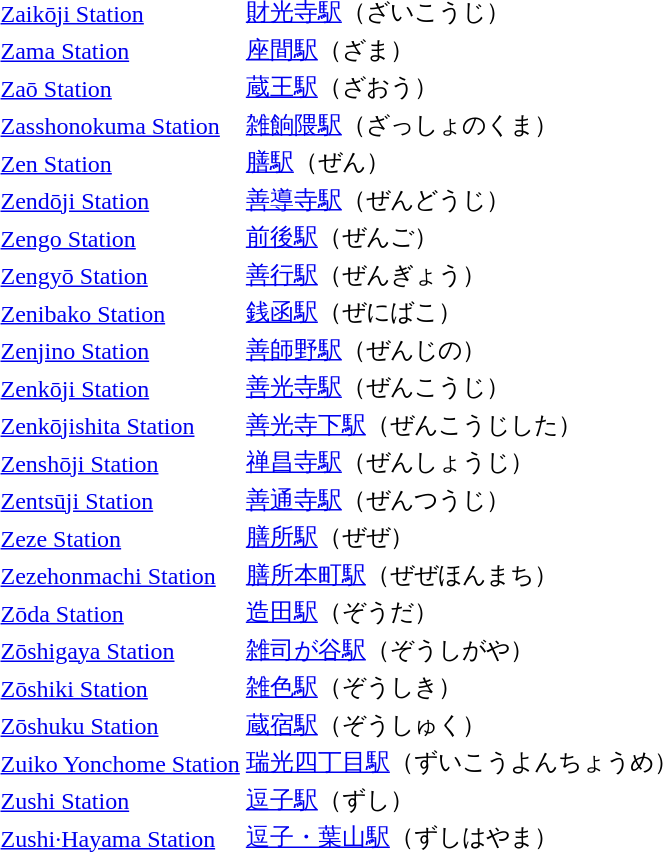<table>
<tr>
<td><a href='#'>Zaikōji Station</a></td>
<td><a href='#'>財光寺駅</a>（ざいこうじ）</td>
</tr>
<tr>
<td><a href='#'>Zama Station</a></td>
<td><a href='#'>座間駅</a>（ざま）</td>
</tr>
<tr>
<td><a href='#'>Zaō Station</a></td>
<td><a href='#'>蔵王駅</a>（ざおう）</td>
</tr>
<tr>
<td><a href='#'>Zasshonokuma Station</a></td>
<td><a href='#'>雑餉隈駅</a>（ざっしょのくま）</td>
</tr>
<tr>
<td><a href='#'>Zen Station</a></td>
<td><a href='#'>膳駅</a>（ぜん）</td>
</tr>
<tr>
<td><a href='#'>Zendōji Station</a></td>
<td><a href='#'>善導寺駅</a>（ぜんどうじ）</td>
</tr>
<tr>
<td><a href='#'>Zengo Station</a></td>
<td><a href='#'>前後駅</a>（ぜんご）</td>
</tr>
<tr>
<td><a href='#'>Zengyō Station</a></td>
<td><a href='#'>善行駅</a>（ぜんぎょう）</td>
</tr>
<tr>
<td><a href='#'>Zenibako Station</a></td>
<td><a href='#'>銭函駅</a>（ぜにばこ）</td>
</tr>
<tr>
<td><a href='#'>Zenjino Station</a></td>
<td><a href='#'>善師野駅</a>（ぜんじの）</td>
</tr>
<tr>
<td><a href='#'>Zenkōji Station</a></td>
<td><a href='#'>善光寺駅</a>（ぜんこうじ）</td>
</tr>
<tr>
<td><a href='#'>Zenkōjishita Station</a></td>
<td><a href='#'>善光寺下駅</a>（ぜんこうじした）</td>
</tr>
<tr>
<td><a href='#'>Zenshōji Station</a></td>
<td><a href='#'>禅昌寺駅</a>（ぜんしょうじ）</td>
</tr>
<tr>
<td><a href='#'>Zentsūji Station</a></td>
<td><a href='#'>善通寺駅</a>（ぜんつうじ）</td>
</tr>
<tr>
<td><a href='#'>Zeze Station</a></td>
<td><a href='#'>膳所駅</a>（ぜぜ）</td>
</tr>
<tr>
<td><a href='#'>Zezehonmachi Station</a></td>
<td><a href='#'>膳所本町駅</a>（ぜぜほんまち）</td>
</tr>
<tr>
<td><a href='#'>Zōda Station</a></td>
<td><a href='#'>造田駅</a>（ぞうだ）</td>
</tr>
<tr>
<td><a href='#'>Zōshigaya Station</a></td>
<td><a href='#'>雑司が谷駅</a>（ぞうしがや）</td>
</tr>
<tr>
<td><a href='#'>Zōshiki Station</a></td>
<td><a href='#'>雑色駅</a>（ぞうしき）</td>
</tr>
<tr>
<td><a href='#'>Zōshuku Station</a></td>
<td><a href='#'>蔵宿駅</a>（ぞうしゅく）</td>
</tr>
<tr>
<td><a href='#'>Zuiko Yonchome Station</a></td>
<td><a href='#'>瑞光四丁目駅</a>（ずいこうよんちょうめ）</td>
</tr>
<tr>
<td><a href='#'>Zushi Station</a></td>
<td><a href='#'>逗子駅</a>（ずし）</td>
</tr>
<tr>
<td><a href='#'>Zushi·Hayama Station</a></td>
<td><a href='#'>逗子・葉山駅</a>（ずしはやま）</td>
</tr>
</table>
